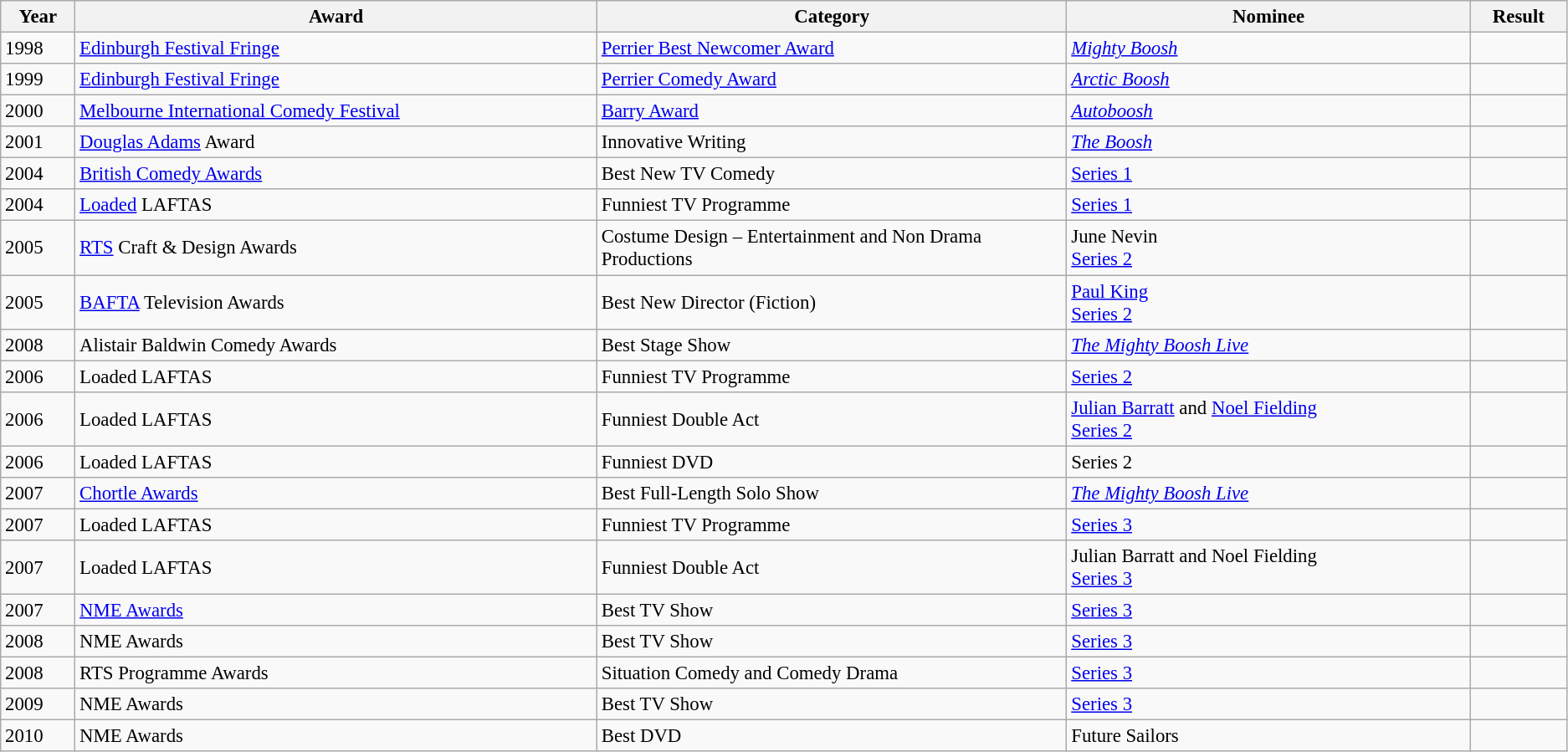<table class="wikitable sortable" style="font-size: 95%">
<tr>
<th>Year</th>
<th>Award</th>
<th style="width:30%;">Category</th>
<th>Nominee</th>
<th>Result</th>
</tr>
<tr>
<td>1998</td>
<td><a href='#'>Edinburgh Festival Fringe</a></td>
<td><a href='#'>Perrier Best Newcomer Award</a></td>
<td><em><a href='#'>Mighty Boosh</a></em></td>
<td></td>
</tr>
<tr>
<td>1999</td>
<td><a href='#'>Edinburgh Festival Fringe</a></td>
<td><a href='#'>Perrier Comedy Award</a></td>
<td><em><a href='#'>Arctic Boosh</a></em></td>
<td></td>
</tr>
<tr>
<td>2000</td>
<td><a href='#'>Melbourne International Comedy Festival</a></td>
<td><a href='#'>Barry Award</a></td>
<td><em><a href='#'>Autoboosh</a></em></td>
<td></td>
</tr>
<tr>
<td>2001</td>
<td><a href='#'>Douglas Adams</a> Award</td>
<td>Innovative Writing</td>
<td><em><a href='#'>The Boosh</a></em></td>
<td></td>
</tr>
<tr>
<td>2004</td>
<td><a href='#'>British Comedy Awards</a></td>
<td>Best New TV Comedy</td>
<td><a href='#'>Series 1</a></td>
<td></td>
</tr>
<tr>
<td>2004</td>
<td><a href='#'>Loaded</a> LAFTAS</td>
<td>Funniest TV Programme</td>
<td><a href='#'>Series 1</a></td>
<td></td>
</tr>
<tr>
<td>2005</td>
<td><a href='#'>RTS</a> Craft & Design Awards</td>
<td>Costume Design – Entertainment and Non Drama Productions</td>
<td>June Nevin<br><a href='#'>Series 2</a></td>
<td></td>
</tr>
<tr>
<td>2005</td>
<td><a href='#'>BAFTA</a> Television Awards</td>
<td>Best New Director (Fiction)</td>
<td><a href='#'>Paul King</a><br><a href='#'>Series 2</a></td>
<td></td>
</tr>
<tr>
<td>2008</td>
<td>Alistair Baldwin Comedy Awards</td>
<td>Best Stage Show</td>
<td><em><a href='#'>The Mighty Boosh Live</a></em></td>
<td></td>
</tr>
<tr>
<td>2006</td>
<td>Loaded LAFTAS</td>
<td>Funniest TV Programme</td>
<td><a href='#'>Series 2</a></td>
<td></td>
</tr>
<tr>
<td>2006</td>
<td>Loaded LAFTAS</td>
<td>Funniest Double Act</td>
<td><a href='#'>Julian Barratt</a> and <a href='#'>Noel Fielding</a><br><a href='#'>Series 2</a></td>
<td></td>
</tr>
<tr>
<td>2006</td>
<td>Loaded LAFTAS</td>
<td>Funniest DVD</td>
<td>Series 2</td>
<td></td>
</tr>
<tr>
<td>2007</td>
<td><a href='#'>Chortle Awards</a></td>
<td>Best Full-Length Solo Show</td>
<td><em><a href='#'>The Mighty Boosh Live</a></em></td>
<td></td>
</tr>
<tr>
<td>2007</td>
<td>Loaded LAFTAS</td>
<td>Funniest TV Programme</td>
<td><a href='#'>Series 3</a></td>
<td></td>
</tr>
<tr>
<td>2007</td>
<td>Loaded LAFTAS</td>
<td>Funniest Double Act</td>
<td>Julian Barratt and Noel Fielding<br><a href='#'>Series 3</a></td>
<td></td>
</tr>
<tr>
<td>2007</td>
<td><a href='#'>NME Awards</a></td>
<td>Best TV Show</td>
<td><a href='#'>Series 3</a></td>
<td></td>
</tr>
<tr>
<td>2008</td>
<td>NME Awards</td>
<td>Best TV Show</td>
<td><a href='#'>Series 3</a></td>
<td></td>
</tr>
<tr>
<td>2008</td>
<td>RTS Programme Awards</td>
<td>Situation Comedy and Comedy Drama</td>
<td><a href='#'>Series 3</a></td>
<td></td>
</tr>
<tr>
<td>2009</td>
<td>NME Awards</td>
<td>Best TV Show</td>
<td><a href='#'>Series 3</a></td>
<td></td>
</tr>
<tr>
<td>2010</td>
<td>NME Awards</td>
<td>Best DVD</td>
<td>Future Sailors</td>
<td></td>
</tr>
</table>
